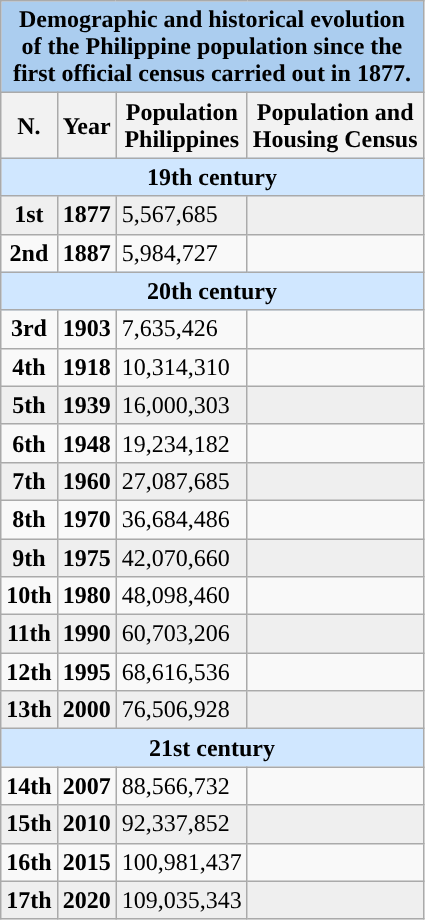<table class="wikitable">
<tr>
<th colspan= "4" style="text-align:center; background:#abcdef;">Demographic and historical evolution <br>of the Philippine population since the <br> first official census carried out in 1877.</th>
</tr>
<tr>
<th>N.</th>
<th>Year</th>
<th>Population<br>Philippines</th>
<th>Population and <br> Housing Census</th>
</tr>
<tr align="center">
<td colspan="4" style="background:#D0E7FF"><strong>19th century</strong></td>
</tr>
<tr align="center" style="background:#efefef; color:black">
<td><strong>1st</strong></td>
<td><strong>1877</strong></td>
<td align="left"> 5,567,685</td>
<td></td>
</tr>
<tr align="center">
<td><strong>2nd</strong></td>
<td><strong>1887</strong></td>
<td align="left"> 5,984,727</td>
<td></td>
</tr>
<tr align="center" style="background:#efefef; color:black">
<td colspan="4" style="background:#D0E7FF"><strong>20th century</strong></td>
</tr>
<tr align="center">
<td><strong>3rd</strong></td>
<td><strong>1903</strong></td>
<td align="left"> 7,635,426</td>
<td></td>
</tr>
<tr align="center">
<td><strong>4th</strong></td>
<td><strong>1918</strong></td>
<td align="left"> 10,314,310</td>
<td></td>
</tr>
<tr align="center" style="background:#efefef; color:black">
<td><strong>5th</strong></td>
<td><strong>1939</strong></td>
<td align="left"> 16,000,303</td>
<td></td>
</tr>
<tr align="center">
<td><strong>6th</strong></td>
<td><strong>1948</strong></td>
<td align="left"> 19,234,182</td>
<td></td>
</tr>
<tr align="center" style="background:#efefef; color:black">
<td><strong>7th</strong></td>
<td><strong>1960</strong></td>
<td align="left"> 27,087,685</td>
<td></td>
</tr>
<tr align="center">
<td><strong>8th</strong></td>
<td><strong>1970</strong></td>
<td align="left"> 36,684,486</td>
<td></td>
</tr>
<tr align="center" style="background:#efefef; color:black">
<td><strong>9th</strong></td>
<td><strong>1975</strong></td>
<td align="left"> 42,070,660</td>
<td></td>
</tr>
<tr align="center">
<td><strong>10th</strong></td>
<td><strong>1980</strong></td>
<td align="left"> 48,098,460</td>
<td></td>
</tr>
<tr align="center" style="background:#efefef; color:black">
<td><strong>11th</strong></td>
<td><strong>1990</strong></td>
<td align="left"> 60,703,206</td>
<td></td>
</tr>
<tr align="center">
<td><strong>12th</strong></td>
<td><strong>1995</strong></td>
<td align="left"> 68,616,536</td>
<td></td>
</tr>
<tr align="center" style="background:#efefef; color:black">
<td><strong>13th</strong></td>
<td><strong>2000</strong></td>
<td align="left"> 76,506,928</td>
<td></td>
</tr>
<tr align="center">
<td colspan="4" style="background:#D0E7FF"><strong>21st century</strong></td>
</tr>
<tr align="center">
<td><strong>14th</strong></td>
<td><strong>2007</strong></td>
<td align="left"> 88,566,732</td>
<td></td>
</tr>
<tr align="center" style="background:#efefef; color:black">
<td><strong>15th</strong></td>
<td><strong>2010</strong></td>
<td align="left"> 92,337,852</td>
<td></td>
</tr>
<tr align="center">
<td><strong>16th</strong></td>
<td><strong>2015</strong></td>
<td align="left"> 100,981,437</td>
<td></td>
</tr>
<tr align="center" style="background:#efefef; color:black">
<td><strong>17th</strong></td>
<td><strong>2020</strong></td>
<td align="left"> 109,035,343</td>
<td></td>
</tr>
</table>
